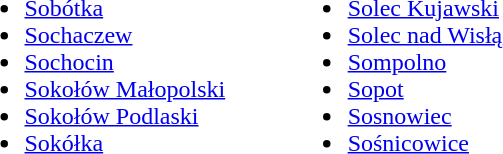<table>
<tr>
<td valign="Top"><br><ul><li><a href='#'>Sobótka</a></li><li><a href='#'>Sochaczew</a></li><li><a href='#'>Sochocin</a></li><li><a href='#'>Sokołów Małopolski</a></li><li><a href='#'>Sokołów Podlaski</a></li><li><a href='#'>Sokółka</a></li></ul></td>
<td style="width:10%;"></td>
<td valign="Top"><br><ul><li><a href='#'>Solec Kujawski</a></li><li><a href='#'>Solec nad Wisłą</a></li><li><a href='#'>Sompolno</a></li><li><a href='#'>Sopot</a></li><li><a href='#'>Sosnowiec</a></li><li><a href='#'>Sośnicowice</a></li></ul></td>
</tr>
</table>
